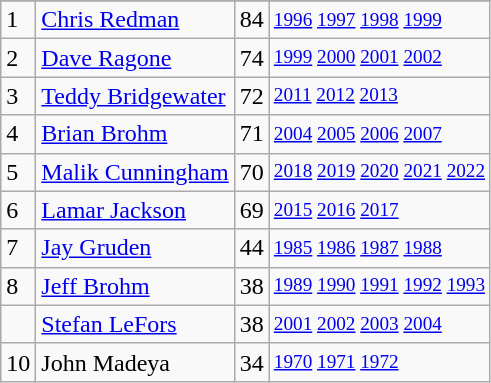<table class="wikitable">
<tr>
</tr>
<tr>
<td>1</td>
<td><a href='#'>Chris Redman</a></td>
<td>84</td>
<td style="font-size:80%;"><a href='#'>1996</a> <a href='#'>1997</a> <a href='#'>1998</a> <a href='#'>1999</a></td>
</tr>
<tr>
<td>2</td>
<td><a href='#'>Dave Ragone</a></td>
<td>74</td>
<td style="font-size:80%;"><a href='#'>1999</a> <a href='#'>2000</a> <a href='#'>2001</a> <a href='#'>2002</a></td>
</tr>
<tr>
<td>3</td>
<td><a href='#'>Teddy Bridgewater</a></td>
<td>72</td>
<td style="font-size:80%;"><a href='#'>2011</a> <a href='#'>2012</a> <a href='#'>2013</a></td>
</tr>
<tr>
<td>4</td>
<td><a href='#'>Brian Brohm</a></td>
<td>71</td>
<td style="font-size:80%;"><a href='#'>2004</a> <a href='#'>2005</a> <a href='#'>2006</a> <a href='#'>2007</a></td>
</tr>
<tr>
<td>5</td>
<td><a href='#'>Malik Cunningham</a></td>
<td>70</td>
<td style="font-size:80%;"><a href='#'>2018</a> <a href='#'>2019</a> <a href='#'>2020</a> <a href='#'>2021</a> <a href='#'>2022</a></td>
</tr>
<tr>
<td>6</td>
<td><a href='#'>Lamar Jackson</a></td>
<td>69</td>
<td style="font-size:80%;"><a href='#'>2015</a> <a href='#'>2016</a> <a href='#'>2017</a></td>
</tr>
<tr>
<td>7</td>
<td><a href='#'>Jay Gruden</a></td>
<td>44</td>
<td style="font-size:80%;"><a href='#'>1985</a> <a href='#'>1986</a> <a href='#'>1987</a> <a href='#'>1988</a></td>
</tr>
<tr>
<td>8</td>
<td><a href='#'>Jeff Brohm</a></td>
<td>38</td>
<td style="font-size:80%;"><a href='#'>1989</a> <a href='#'>1990</a> <a href='#'>1991</a> <a href='#'>1992</a> <a href='#'>1993</a></td>
</tr>
<tr>
<td></td>
<td><a href='#'>Stefan LeFors</a></td>
<td>38</td>
<td style="font-size:80%;"><a href='#'>2001</a> <a href='#'>2002</a> <a href='#'>2003</a> <a href='#'>2004</a></td>
</tr>
<tr>
<td>10</td>
<td>John Madeya</td>
<td>34</td>
<td style="font-size:80%;"><a href='#'>1970</a> <a href='#'>1971</a> <a href='#'>1972</a></td>
</tr>
</table>
